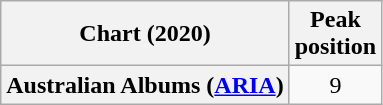<table class="wikitable plainrowheaders" style="text-align:center">
<tr>
<th scope="col">Chart (2020)</th>
<th scope="col">Peak<br>position</th>
</tr>
<tr>
<th scope="row">Australian Albums (<a href='#'>ARIA</a>)</th>
<td>9</td>
</tr>
</table>
